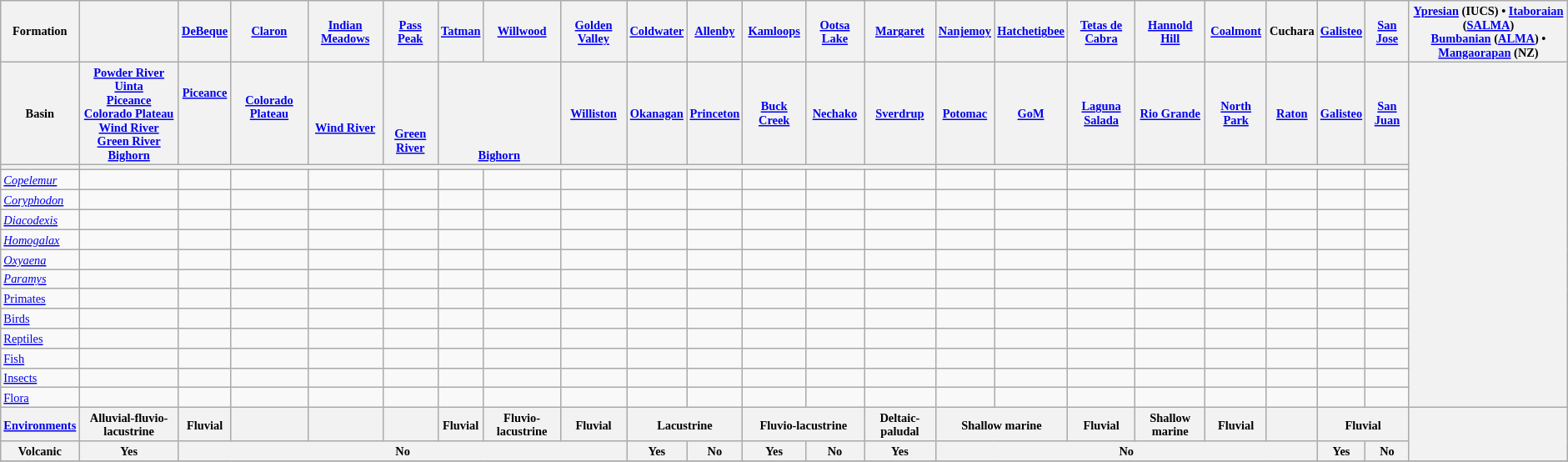<table class="wikitable" style="font-size: 60%">
<tr>
<th>Formation</th>
<th></th>
<th><a href='#'>DeBeque</a></th>
<th><a href='#'>Claron</a></th>
<th><a href='#'>Indian Meadows</a></th>
<th><a href='#'>Pass Peak</a></th>
<th><a href='#'>Tatman</a></th>
<th><a href='#'>Willwood</a></th>
<th><a href='#'>Golden Valley</a></th>
<th><a href='#'>Coldwater</a></th>
<th><a href='#'>Allenby</a></th>
<th><a href='#'>Kamloops</a></th>
<th><a href='#'>Ootsa Lake</a></th>
<th><a href='#'>Margaret</a></th>
<th><a href='#'>Nanjemoy</a></th>
<th><a href='#'>Hatchetigbee</a></th>
<th><a href='#'>Tetas de Cabra</a></th>
<th><a href='#'>Hannold Hill</a></th>
<th><a href='#'>Coalmont</a></th>
<th>Cuchara</th>
<th><a href='#'>Galisteo</a></th>
<th><a href='#'>San Jose</a></th>
<th><a href='#'>Ypresian</a> (IUCS) • <a href='#'>Itaboraian</a> (<a href='#'>SALMA</a>)<br><a href='#'>Bumbanian</a> (<a href='#'>ALMA</a>) • <a href='#'>Mangaorapan</a> (NZ)</th>
</tr>
<tr>
<th>Basin</th>
<th><a href='#'>Powder River</a><br><a href='#'>Uinta</a><br><a href='#'>Piceance</a><br><a href='#'>Colorado Plateau</a><br><a href='#'>Wind River</a><br><a href='#'>Green River</a><br><a href='#'>Bighorn</a></th>
<th><a href='#'>Piceance</a><br><br><br><br></th>
<th><br><a href='#'>Colorado Plateau</a><br><br><br></th>
<th><br><br><br><a href='#'>Wind River</a><br><br></th>
<th><br><br><br><br><a href='#'>Green River</a><br></th>
<th colspan=2><br><br><br><br><br><br><a href='#'>Bighorn</a></th>
<th><a href='#'>Williston</a></th>
<th><a href='#'>Okanagan</a></th>
<th><a href='#'>Princeton</a></th>
<th><a href='#'>Buck Creek</a></th>
<th><a href='#'>Nechako</a></th>
<th><a href='#'>Sverdrup</a></th>
<th><a href='#'>Potomac</a></th>
<th><a href='#'>GoM</a></th>
<th><a href='#'>Laguna Salada</a></th>
<th><a href='#'>Rio Grande</a></th>
<th><a href='#'>North Park</a></th>
<th><a href='#'>Raton</a></th>
<th><a href='#'>Galisteo</a></th>
<th><a href='#'>San Juan</a></th>
<th align=center rowspan=14></th>
</tr>
<tr>
<th></th>
<th colspan=8></th>
<th colspan=5></th>
<th colspan=2></th>
<th></th>
<th colspan=5></th>
</tr>
<tr>
<td><em><a href='#'>Copelemur</a></em></td>
<td align=center></td>
<td align=center></td>
<td align=center></td>
<td align=center></td>
<td align=center></td>
<td align=center></td>
<td align=center></td>
<td align=center></td>
<td align=center></td>
<td align=center></td>
<td align=center></td>
<td align=center></td>
<td align=center></td>
<td align=center></td>
<td align=center></td>
<td align=center></td>
<td align=center></td>
<td align=center></td>
<td align=center></td>
<td align=center></td>
<td align=center></td>
</tr>
<tr>
<td><em><a href='#'>Coryphodon</a></em></td>
<td align=center></td>
<td align=center></td>
<td align=center></td>
<td align=center></td>
<td align=center></td>
<td align=center></td>
<td align=center></td>
<td align=center></td>
<td align=center></td>
<td align=center></td>
<td align=center></td>
<td align=center></td>
<td align=center></td>
<td align=center></td>
<td align=center></td>
<td align=center></td>
<td align=center></td>
<td align=center></td>
<td align=center></td>
<td align=center></td>
<td align=center></td>
</tr>
<tr>
<td><em><a href='#'>Diacodexis</a></em></td>
<td align=center></td>
<td align=center></td>
<td align=center></td>
<td align=center></td>
<td align=center></td>
<td align=center></td>
<td align=center></td>
<td align=center></td>
<td align=center></td>
<td align=center></td>
<td align=center></td>
<td align=center></td>
<td align=center></td>
<td align=center></td>
<td align=center></td>
<td align=center></td>
<td align=center></td>
<td align=center></td>
<td align=center></td>
<td align=center></td>
<td align=center></td>
</tr>
<tr>
<td><em><a href='#'>Homogalax</a></em></td>
<td align=center></td>
<td align=center></td>
<td align=center></td>
<td align=center></td>
<td align=center></td>
<td align=center></td>
<td align=center></td>
<td align=center></td>
<td align=center></td>
<td align=center></td>
<td align=center></td>
<td align=center></td>
<td align=center></td>
<td align=center></td>
<td align=center></td>
<td align=center></td>
<td align=center></td>
<td align=center></td>
<td align=center></td>
<td align=center></td>
<td align=center></td>
</tr>
<tr>
<td><em><a href='#'>Oxyaena</a></em></td>
<td align=center></td>
<td align=center></td>
<td align=center></td>
<td align=center></td>
<td align=center></td>
<td align=center></td>
<td align=center></td>
<td align=center></td>
<td align=center></td>
<td align=center></td>
<td align=center></td>
<td align=center></td>
<td align=center></td>
<td align=center></td>
<td align=center></td>
<td align=center></td>
<td align=center></td>
<td align=center></td>
<td align=center></td>
<td align=center></td>
<td align=center></td>
</tr>
<tr>
<td><em><a href='#'>Paramys</a></em></td>
<td align=center></td>
<td align=center></td>
<td align=center></td>
<td align=center></td>
<td align=center></td>
<td align=center></td>
<td align=center></td>
<td align=center></td>
<td align=center></td>
<td align=center></td>
<td align=center></td>
<td align=center></td>
<td align=center></td>
<td align=center></td>
<td align=center></td>
<td align=center></td>
<td align=center></td>
<td align=center></td>
<td align=center></td>
<td align=center></td>
<td align=center></td>
</tr>
<tr>
<td><a href='#'>Primates</a></td>
<td align=center></td>
<td align=center></td>
<td align=center></td>
<td align=center></td>
<td align=center></td>
<td align=center></td>
<td align=center></td>
<td align=center></td>
<td align=center></td>
<td align=center></td>
<td align=center></td>
<td align=center></td>
<td align=center></td>
<td align=center></td>
<td align=center></td>
<td align=center></td>
<td align=center></td>
<td align=center></td>
<td align=center></td>
<td align=center></td>
<td align=center></td>
</tr>
<tr>
<td><a href='#'>Birds</a></td>
<td align=center></td>
<td align=center></td>
<td align=center></td>
<td align=center></td>
<td align=center></td>
<td align=center></td>
<td align=center></td>
<td align=center></td>
<td align=center></td>
<td align=center></td>
<td align=center></td>
<td align=center></td>
<td align=center></td>
<td align=center></td>
<td align=center></td>
<td align=center></td>
<td align=center></td>
<td align=center></td>
<td align=center></td>
<td align=center></td>
<td align=center></td>
</tr>
<tr>
<td><a href='#'>Reptiles</a></td>
<td align=center></td>
<td align=center></td>
<td align=center></td>
<td align=center></td>
<td align=center></td>
<td align=center></td>
<td align=center></td>
<td align=center></td>
<td align=center></td>
<td align=center></td>
<td align=center></td>
<td align=center></td>
<td align=center></td>
<td align=center></td>
<td align=center></td>
<td align=center></td>
<td align=center></td>
<td align=center></td>
<td align=center></td>
<td align=center></td>
<td align=center></td>
</tr>
<tr>
<td><a href='#'>Fish</a></td>
<td align=center></td>
<td align=center></td>
<td align=center></td>
<td align=center></td>
<td align=center></td>
<td align=center></td>
<td align=center></td>
<td align=center></td>
<td align=center></td>
<td align=center></td>
<td align=center></td>
<td align=center></td>
<td align=center></td>
<td align=center></td>
<td align=center></td>
<td align=center></td>
<td align=center></td>
<td align=center></td>
<td align=center></td>
<td align=center></td>
<td align=center></td>
</tr>
<tr>
<td><a href='#'>Insects</a></td>
<td align=center></td>
<td align=center></td>
<td align=center></td>
<td align=center></td>
<td align=center></td>
<td align=center></td>
<td align=center></td>
<td align=center></td>
<td align=center></td>
<td align=center></td>
<td align=center></td>
<td align=center></td>
<td align=center></td>
<td align=center></td>
<td align=center></td>
<td align=center></td>
<td align=center></td>
<td align=center></td>
<td align=center></td>
<td align=center></td>
<td align=center></td>
</tr>
<tr>
<td><a href='#'>Flora</a></td>
<td align=center></td>
<td align=center></td>
<td align=center></td>
<td align=center></td>
<td align=center></td>
<td align=center></td>
<td align=center></td>
<td align=center></td>
<td align=center></td>
<td align=center></td>
<td align=center></td>
<td align=center></td>
<td align=center></td>
<td align=center></td>
<td align=center></td>
<td align=center></td>
<td align=center></td>
<td align=center></td>
<td align=center></td>
<td align=center></td>
<td align=center></td>
</tr>
<tr>
<th><a href='#'>Environments</a></th>
<th>Alluvial-fluvio-lacustrine</th>
<th>Fluvial</th>
<th></th>
<th></th>
<th></th>
<th>Fluvial</th>
<th>Fluvio-lacustrine</th>
<th>Fluvial</th>
<th colspan=2>Lacustrine</th>
<th colspan=2>Fluvio-lacustrine</th>
<th>Deltaic-paludal</th>
<th colspan=2>Shallow marine</th>
<th>Fluvial</th>
<th>Shallow marine</th>
<th>Fluvial</th>
<th></th>
<th colspan=2>Fluvial</th>
<th rowspan=2 align=left><br><br></th>
</tr>
<tr>
<th>Volcanic</th>
<th>Yes</th>
<th colspan=7>No</th>
<th>Yes</th>
<th>No</th>
<th>Yes</th>
<th>No</th>
<th>Yes</th>
<th colspan=6>No</th>
<th>Yes</th>
<th>No</th>
</tr>
<tr>
</tr>
</table>
